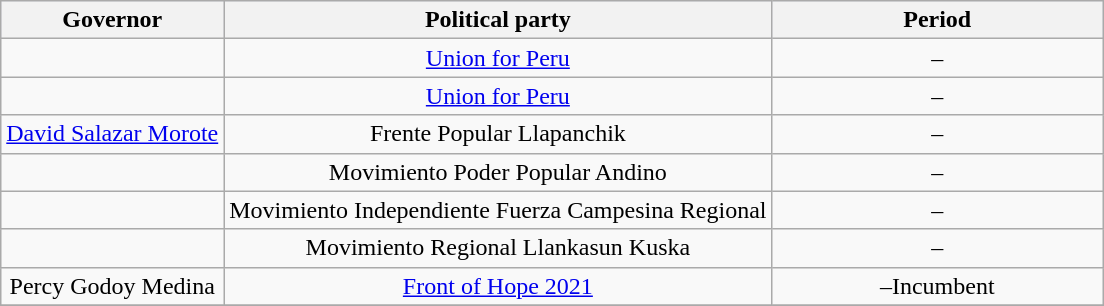<table class=wikitable>
<tr style="text-align:center; background:#e6e9ff;">
<th>Governor</th>
<th>Political party</th>
<th width=30%>Period<br></th>
</tr>
<tr>
<td align="center"></td>
<td align="center"><a href='#'>Union for Peru</a></td>
<td align="center">–<br></td>
</tr>
<tr>
<td align="center"></td>
<td align="center"><a href='#'>Union for Peru</a></td>
<td align="center">–<br></td>
</tr>
<tr>
<td align="center"><a href='#'>David Salazar Morote</a></td>
<td align="center">Frente Popular Llapanchik</td>
<td align="center">–<br></td>
</tr>
<tr>
<td align="center"></td>
<td align="center">Movimiento Poder Popular Andino</td>
<td align="center">–<br></td>
</tr>
<tr>
<td align="center"></td>
<td align="center">Movimiento Independiente Fuerza Campesina Regional</td>
<td align="center">–<br></td>
</tr>
<tr>
<td align="center"></td>
<td align="center">Movimiento Regional Llankasun Kuska</td>
<td align="center">–<br></td>
</tr>
<tr>
<td align="center">Percy Godoy Medina</td>
<td align="center"><a href='#'>Front of Hope 2021</a></td>
<td align="center">–Incumbent<br></td>
</tr>
<tr>
</tr>
</table>
